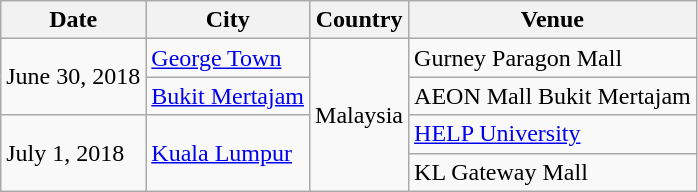<table class="wikitable">
<tr>
<th>Date</th>
<th>City</th>
<th>Country</th>
<th>Venue</th>
</tr>
<tr>
<td rowspan="2">June 30, 2018</td>
<td><a href='#'>George Town</a></td>
<td rowspan="4">Malaysia</td>
<td>Gurney Paragon Mall</td>
</tr>
<tr>
<td><a href='#'>Bukit Mertajam</a></td>
<td>AEON Mall Bukit Mertajam</td>
</tr>
<tr>
<td rowspan="2">July 1, 2018</td>
<td rowspan="2"><a href='#'>Kuala Lumpur</a></td>
<td><a href='#'>HELP University</a></td>
</tr>
<tr>
<td>KL Gateway Mall</td>
</tr>
</table>
